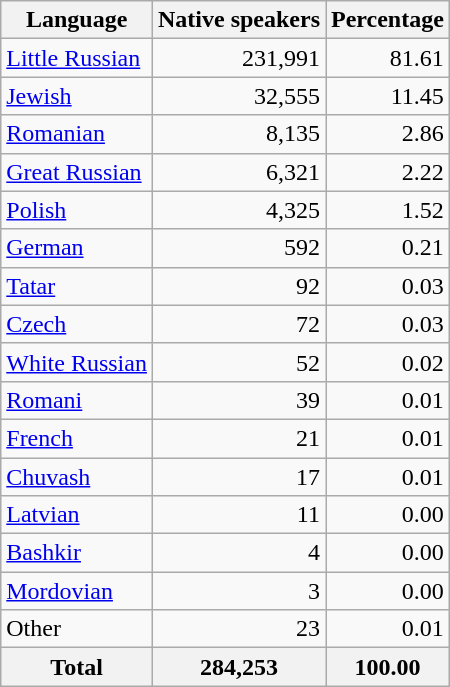<table class="wikitable sortable">
<tr>
<th>Language</th>
<th>Native speakers</th>
<th>Percentage</th>
</tr>
<tr>
<td><a href='#'>Little Russian</a></td>
<td align="right">231,991</td>
<td align="right">81.61</td>
</tr>
<tr>
<td><a href='#'>Jewish</a></td>
<td align="right">32,555</td>
<td align="right">11.45</td>
</tr>
<tr>
<td><a href='#'>Romanian</a></td>
<td align="right">8,135</td>
<td align="right">2.86</td>
</tr>
<tr>
<td><a href='#'>Great Russian</a></td>
<td align="right">6,321</td>
<td align="right">2.22</td>
</tr>
<tr>
<td><a href='#'>Polish</a></td>
<td align="right">4,325</td>
<td align="right">1.52</td>
</tr>
<tr>
<td><a href='#'>German</a></td>
<td align="right">592</td>
<td align="right">0.21</td>
</tr>
<tr>
<td><a href='#'>Tatar</a></td>
<td align="right">92</td>
<td align="right">0.03</td>
</tr>
<tr>
<td><a href='#'>Czech</a></td>
<td align="right">72</td>
<td align="right">0.03</td>
</tr>
<tr>
<td><a href='#'>White Russian</a></td>
<td align="right">52</td>
<td align="right">0.02</td>
</tr>
<tr>
<td><a href='#'>Romani</a></td>
<td align="right">39</td>
<td align="right">0.01</td>
</tr>
<tr>
<td><a href='#'>French</a></td>
<td align="right">21</td>
<td align="right">0.01</td>
</tr>
<tr>
<td><a href='#'>Chuvash</a></td>
<td align="right">17</td>
<td align="right">0.01</td>
</tr>
<tr>
<td><a href='#'>Latvian</a></td>
<td align="right">11</td>
<td align="right">0.00</td>
</tr>
<tr>
<td><a href='#'>Bashkir</a></td>
<td align="right">4</td>
<td align="right">0.00</td>
</tr>
<tr>
<td><a href='#'>Mordovian</a></td>
<td align="right">3</td>
<td align="right">0.00</td>
</tr>
<tr>
<td>Other</td>
<td align="right">23</td>
<td align="right">0.01</td>
</tr>
<tr>
<th>Total</th>
<th>284,253</th>
<th>100.00</th>
</tr>
</table>
